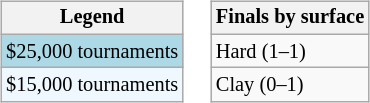<table>
<tr valign=top>
<td><br><table class="wikitable" style=font-size:85%;>
<tr>
<th>Legend</th>
</tr>
<tr style="background:lightblue;">
<td>$25,000 tournaments</td>
</tr>
<tr style="background:#f0f8ff;">
<td>$15,000 tournaments</td>
</tr>
</table>
</td>
<td><br><table class="wikitable" style=font-size:85%;>
<tr>
<th>Finals by surface</th>
</tr>
<tr>
<td>Hard (1–1)</td>
</tr>
<tr>
<td>Clay (0–1)</td>
</tr>
</table>
</td>
</tr>
</table>
